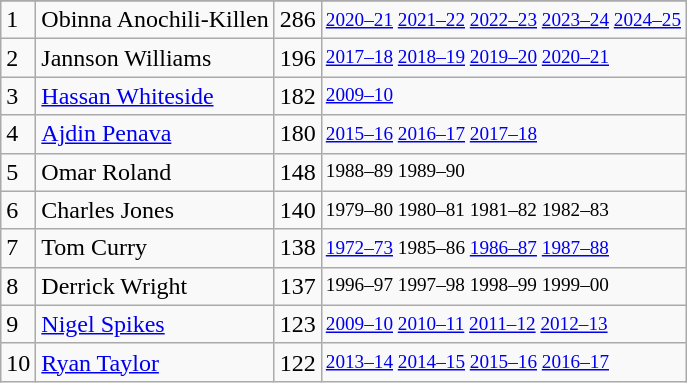<table class="wikitable">
<tr>
</tr>
<tr>
<td>1</td>
<td>Obinna Anochili-Killen</td>
<td>286</td>
<td style="font-size:80%;"><a href='#'>2020–21</a> <a href='#'>2021–22</a> <a href='#'>2022–23</a> <a href='#'>2023–24</a> <a href='#'>2024–25</a></td>
</tr>
<tr>
<td>2</td>
<td>Jannson Williams</td>
<td>196</td>
<td style="font-size:80%;"><a href='#'>2017–18</a>  <a href='#'>2018–19</a> <a href='#'>2019–20</a> <a href='#'>2020–21</a></td>
</tr>
<tr>
<td>3</td>
<td><a href='#'>Hassan Whiteside</a></td>
<td>182</td>
<td style="font-size:80%;"><a href='#'>2009–10</a></td>
</tr>
<tr>
<td>4</td>
<td><a href='#'>Ajdin Penava</a></td>
<td>180</td>
<td style="font-size:80%;"><a href='#'>2015–16</a> <a href='#'>2016–17</a> <a href='#'>2017–18</a></td>
</tr>
<tr>
<td>5</td>
<td>Omar Roland</td>
<td>148</td>
<td style="font-size:80%;">1988–89 1989–90</td>
</tr>
<tr>
<td>6</td>
<td>Charles Jones</td>
<td>140</td>
<td style="font-size:80%;">1979–80 1980–81 1981–82 1982–83</td>
</tr>
<tr>
<td>7</td>
<td>Tom Curry</td>
<td>138</td>
<td style="font-size:80%;"><a href='#'>1972–73</a> 1985–86 <a href='#'>1986–87</a> <a href='#'>1987–88</a></td>
</tr>
<tr>
<td>8</td>
<td>Derrick Wright</td>
<td>137</td>
<td style="font-size:80%;">1996–97 1997–98 1998–99 1999–00</td>
</tr>
<tr>
<td>9</td>
<td><a href='#'>Nigel Spikes</a></td>
<td>123</td>
<td style="font-size:80%;"><a href='#'>2009–10</a> <a href='#'>2010–11</a> <a href='#'>2011–12</a> <a href='#'>2012–13</a></td>
</tr>
<tr>
<td>10</td>
<td><a href='#'>Ryan Taylor</a></td>
<td>122</td>
<td style="font-size:80%;"><a href='#'>2013–14</a> <a href='#'>2014–15</a> <a href='#'>2015–16</a> <a href='#'>2016–17</a></td>
</tr>
</table>
